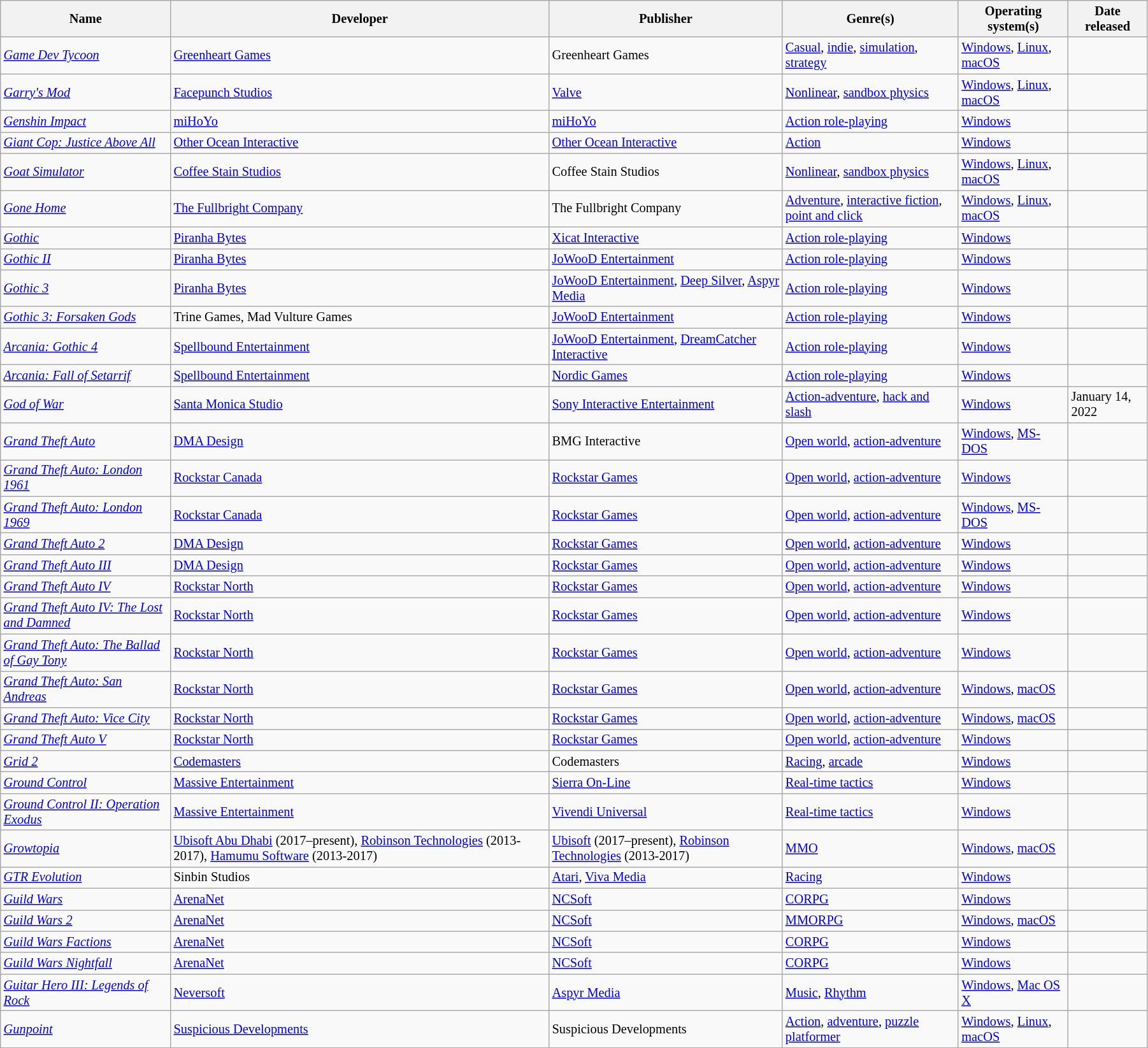<table class="wikitable sortable" style="font-size:85%; width:95%">
<tr>
<th>Name</th>
<th>Developer</th>
<th>Publisher</th>
<th>Genre(s)</th>
<th>Operating system(s)</th>
<th>Date released</th>
</tr>
<tr>
<td><em><a href='#'>Game Dev Tycoon</a></em></td>
<td><a href='#'>Greenheart Games</a></td>
<td>Greenheart Games</td>
<td><a href='#'>Casual</a>, <a href='#'>indie</a>, <a href='#'>simulation</a>, <a href='#'>strategy</a></td>
<td><a href='#'>Windows</a>, <a href='#'>Linux</a>, <a href='#'>macOS</a></td>
<td></td>
</tr>
<tr>
<td><em><a href='#'>Garry's Mod</a></em></td>
<td><a href='#'>Facepunch Studios</a></td>
<td><a href='#'>Valve</a></td>
<td><a href='#'>Nonlinear</a>, <a href='#'>sandbox physics</a></td>
<td><a href='#'>Windows</a>, <a href='#'>Linux</a>, <a href='#'>macOS</a></td>
<td></td>
</tr>
<tr>
<td><em><a href='#'>Genshin Impact</a></em></td>
<td><a href='#'>miHoYo</a></td>
<td><a href='#'>miHoYo</a></td>
<td><a href='#'>Action role-playing</a></td>
<td><a href='#'>Windows</a></td>
<td></td>
</tr>
<tr>
<td><em><a href='#'>Giant Cop: Justice Above All</a></em></td>
<td><a href='#'>Other Ocean Interactive</a></td>
<td><a href='#'>Other Ocean Interactive</a></td>
<td><a href='#'>Action</a></td>
<td><a href='#'>Windows</a></td>
<td></td>
</tr>
<tr>
<td><em><a href='#'>Goat Simulator</a></em></td>
<td><a href='#'>Coffee Stain Studios</a></td>
<td>Coffee Stain Studios</td>
<td><a href='#'>Nonlinear</a>, <a href='#'>sandbox physics</a></td>
<td><a href='#'>Windows</a>, <a href='#'>Linux</a>, <a href='#'>macOS</a></td>
<td></td>
</tr>
<tr>
<td><em><a href='#'>Gone Home</a></em></td>
<td><a href='#'>The Fullbright Company</a></td>
<td>The Fullbright Company</td>
<td><a href='#'>Adventure</a>, <a href='#'>interactive fiction</a>, <a href='#'>point and click</a></td>
<td><a href='#'>Windows</a>, <a href='#'>Linux</a>, <a href='#'>macOS</a></td>
<td></td>
</tr>
<tr>
<td><em><a href='#'>Gothic</a></em></td>
<td><a href='#'>Piranha Bytes</a></td>
<td><a href='#'>Xicat Interactive</a></td>
<td><a href='#'>Action role-playing</a></td>
<td><a href='#'>Windows</a></td>
<td></td>
</tr>
<tr>
<td><em><a href='#'>Gothic II</a></em></td>
<td><a href='#'>Piranha Bytes</a></td>
<td><a href='#'>JoWooD Entertainment</a></td>
<td><a href='#'>Action role-playing</a></td>
<td><a href='#'>Windows</a></td>
<td></td>
</tr>
<tr>
<td><em><a href='#'>Gothic 3</a></em></td>
<td><a href='#'>Piranha Bytes</a></td>
<td><a href='#'>JoWooD Entertainment</a>, <a href='#'>Deep Silver</a>, <a href='#'>Aspyr Media</a></td>
<td><a href='#'>Action role-playing</a></td>
<td><a href='#'>Windows</a></td>
<td></td>
</tr>
<tr>
<td><em><a href='#'>Gothic 3: Forsaken Gods</a></em></td>
<td>Trine Games, Mad Vulture Games</td>
<td><a href='#'>JoWooD Entertainment</a></td>
<td><a href='#'>Action role-playing</a></td>
<td><a href='#'>Windows</a></td>
<td></td>
</tr>
<tr>
<td><em><a href='#'>Arcania: Gothic 4</a></em></td>
<td><a href='#'>Spellbound Entertainment</a></td>
<td><a href='#'>JoWooD Entertainment</a>, <a href='#'>DreamCatcher Interactive</a></td>
<td><a href='#'>Action role-playing</a></td>
<td><a href='#'>Windows</a></td>
<td></td>
</tr>
<tr>
<td><em><a href='#'>Arcania: Fall of Setarrif</a></em></td>
<td><a href='#'>Spellbound Entertainment</a></td>
<td><a href='#'>Nordic Games</a></td>
<td><a href='#'>Action role-playing</a></td>
<td><a href='#'>Windows</a></td>
<td></td>
</tr>
<tr>
<td><a href='#'><em>God of War</em></a></td>
<td><a href='#'>Santa Monica Studio</a></td>
<td><a href='#'>Sony Interactive Entertainment</a></td>
<td><a href='#'>Action-adventure</a>, <a href='#'>hack and slash</a></td>
<td><a href='#'>Windows</a></td>
<td>January 14, 2022</td>
</tr>
<tr>
<td><em><a href='#'>Grand Theft Auto</a></em></td>
<td><a href='#'>DMA Design</a></td>
<td>BMG Interactive</td>
<td><a href='#'>Open world</a>, <a href='#'>action-adventure</a></td>
<td><a href='#'>Windows</a>, <a href='#'>MS-DOS</a></td>
<td></td>
</tr>
<tr>
<td><em><a href='#'>Grand Theft Auto: London 1961</a></em></td>
<td><a href='#'>Rockstar Canada</a></td>
<td><a href='#'>Rockstar Games</a></td>
<td><a href='#'>Open world</a>, <a href='#'>action-adventure</a></td>
<td><a href='#'>Windows</a></td>
<td></td>
</tr>
<tr>
<td><em><a href='#'>Grand Theft Auto: London 1969</a></em></td>
<td><a href='#'>Rockstar Canada</a></td>
<td><a href='#'>Rockstar Games</a></td>
<td><a href='#'>Open world</a>, <a href='#'>action-adventure</a></td>
<td><a href='#'>Windows</a>, <a href='#'>MS-DOS</a></td>
<td></td>
</tr>
<tr>
<td><em><a href='#'>Grand Theft Auto 2</a></em></td>
<td><a href='#'>DMA Design</a></td>
<td><a href='#'>Rockstar Games</a></td>
<td><a href='#'>Open world</a>, <a href='#'>action-adventure</a></td>
<td><a href='#'>Windows</a></td>
<td></td>
</tr>
<tr>
<td><em><a href='#'>Grand Theft Auto III</a></em></td>
<td><a href='#'>DMA Design</a></td>
<td><a href='#'>Rockstar Games</a></td>
<td><a href='#'>Open world</a>, <a href='#'>action-adventure</a></td>
<td><a href='#'>Windows</a></td>
<td></td>
</tr>
<tr>
<td><em><a href='#'>Grand Theft Auto IV</a></em></td>
<td><a href='#'>Rockstar North</a></td>
<td><a href='#'>Rockstar Games</a></td>
<td><a href='#'>Open world</a>, <a href='#'>action-adventure</a></td>
<td><a href='#'>Windows</a></td>
<td></td>
</tr>
<tr>
<td><em><a href='#'>Grand Theft Auto IV: The Lost and Damned</a></em></td>
<td><a href='#'>Rockstar North</a></td>
<td><a href='#'>Rockstar Games</a></td>
<td><a href='#'>Open world</a>, <a href='#'>action-adventure</a></td>
<td><a href='#'>Windows</a></td>
<td></td>
</tr>
<tr>
<td><em><a href='#'>Grand Theft Auto: The Ballad of Gay Tony</a></em></td>
<td><a href='#'>Rockstar North</a></td>
<td><a href='#'>Rockstar Games</a></td>
<td><a href='#'>Open world</a>, <a href='#'>action-adventure</a></td>
<td><a href='#'>Windows</a></td>
<td></td>
</tr>
<tr>
<td><em><a href='#'>Grand Theft Auto: San Andreas</a></em></td>
<td><a href='#'>Rockstar North</a></td>
<td><a href='#'>Rockstar Games</a></td>
<td><a href='#'>Open world</a>, <a href='#'>action-adventure</a></td>
<td><a href='#'>Windows</a>, <a href='#'>macOS</a></td>
<td></td>
</tr>
<tr>
<td><em><a href='#'>Grand Theft Auto: Vice City</a></em></td>
<td><a href='#'>Rockstar North</a></td>
<td><a href='#'>Rockstar Games</a></td>
<td><a href='#'>Open world</a>, <a href='#'>action-adventure</a></td>
<td><a href='#'>Windows</a>, <a href='#'>macOS</a></td>
<td></td>
</tr>
<tr>
<td><em><a href='#'>Grand Theft Auto V</a></em></td>
<td><a href='#'>Rockstar North</a></td>
<td><a href='#'>Rockstar Games</a></td>
<td><a href='#'>Open world</a>, <a href='#'>action-adventure</a></td>
<td><a href='#'>Windows</a></td>
<td></td>
</tr>
<tr>
<td><em><a href='#'>Grid 2</a></em></td>
<td><a href='#'>Codemasters</a></td>
<td>Codemasters</td>
<td><a href='#'>Racing</a>, <a href='#'>arcade</a></td>
<td><a href='#'>Windows</a></td>
<td></td>
</tr>
<tr>
<td><em><a href='#'>Ground Control</a></em></td>
<td><a href='#'>Massive Entertainment</a></td>
<td><a href='#'>Sierra On-Line</a></td>
<td><a href='#'>Real-time tactics</a></td>
<td><a href='#'>Windows</a></td>
<td></td>
</tr>
<tr>
<td><em><a href='#'>Ground Control II: Operation Exodus</a></em></td>
<td><a href='#'>Massive Entertainment</a></td>
<td><a href='#'>Vivendi Universal</a></td>
<td><a href='#'>Real-time tactics</a></td>
<td><a href='#'>Windows</a></td>
<td></td>
</tr>
<tr>
<td><em><a href='#'>Growtopia</a></em></td>
<td><a href='#'>Ubisoft Abu Dhabi</a> (2017–present), <a href='#'>Robinson Technologies</a> (2013-2017), <a href='#'>Hamumu Software</a> (2013-2017)</td>
<td><a href='#'>Ubisoft</a> (2017–present), <a href='#'>Robinson Technologies</a> (2013-2017)</td>
<td><a href='#'>MMO</a></td>
<td><a href='#'>Windows</a>, <a href='#'>macOS</a></td>
<td></td>
</tr>
<tr>
<td><em><a href='#'>GTR Evolution</a></em></td>
<td>Sinbin Studios</td>
<td><a href='#'>Atari</a>, <a href='#'>Viva Media</a></td>
<td><a href='#'>Racing</a></td>
<td><a href='#'>Windows</a></td>
<td></td>
</tr>
<tr>
<td><em><a href='#'>Guild Wars</a></em></td>
<td><a href='#'>ArenaNet</a></td>
<td><a href='#'>NCSoft</a></td>
<td><a href='#'>CORPG</a></td>
<td><a href='#'>Windows</a></td>
<td></td>
</tr>
<tr>
<td><em><a href='#'>Guild Wars 2</a></em></td>
<td><a href='#'>ArenaNet</a></td>
<td><a href='#'>NCSoft</a></td>
<td><a href='#'>MMORPG</a></td>
<td><a href='#'>Windows</a>, <a href='#'>macOS</a></td>
<td></td>
</tr>
<tr>
<td><em><a href='#'>Guild Wars Factions</a></em></td>
<td><a href='#'>ArenaNet</a></td>
<td><a href='#'>NCSoft</a></td>
<td><a href='#'>CORPG</a></td>
<td><a href='#'>Windows</a></td>
<td></td>
</tr>
<tr>
<td><em><a href='#'>Guild Wars Nightfall</a></em></td>
<td><a href='#'>ArenaNet</a></td>
<td><a href='#'>NCSoft</a></td>
<td><a href='#'>CORPG</a></td>
<td><a href='#'>Windows</a></td>
<td></td>
</tr>
<tr>
<td><em><a href='#'>Guitar Hero III: Legends of Rock</a></em></td>
<td><a href='#'>Neversoft</a></td>
<td><a href='#'>Aspyr Media</a></td>
<td><a href='#'>Music</a>, <a href='#'>Rhythm</a></td>
<td><a href='#'>Windows</a>, <a href='#'>Mac OS X</a></td>
<td></td>
</tr>
<tr>
<td><em><a href='#'>Gunpoint</a></em></td>
<td><a href='#'>Suspicious Developments</a></td>
<td>Suspicious Developments</td>
<td><a href='#'>Action</a>, <a href='#'>adventure</a>, <a href='#'>puzzle platformer</a></td>
<td><a href='#'>Windows</a>, <a href='#'>Linux</a>, <a href='#'>macOS</a></td>
<td></td>
</tr>
</table>
